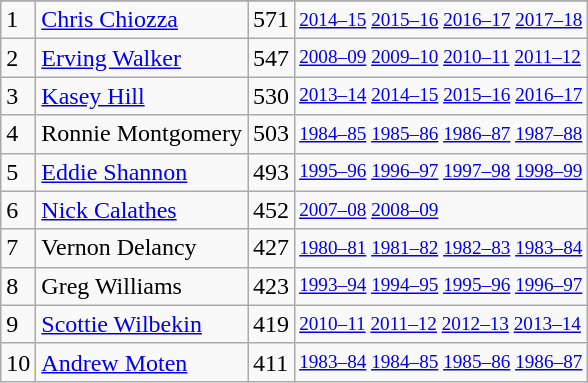<table class="wikitable">
<tr>
</tr>
<tr>
<td>1</td>
<td><a href='#'>Chris Chiozza</a></td>
<td>571</td>
<td style="font-size:80%;"><a href='#'>2014–15</a> <a href='#'>2015–16</a> <a href='#'>2016–17</a> <a href='#'>2017–18</a></td>
</tr>
<tr>
<td>2</td>
<td><a href='#'>Erving Walker</a></td>
<td>547</td>
<td style="font-size:80%;"><a href='#'>2008–09</a> <a href='#'>2009–10</a> <a href='#'>2010–11</a> <a href='#'>2011–12</a></td>
</tr>
<tr>
<td>3</td>
<td><a href='#'>Kasey Hill</a></td>
<td>530</td>
<td style="font-size:80%;"><a href='#'>2013–14</a> <a href='#'>2014–15</a> <a href='#'>2015–16</a> <a href='#'>2016–17</a></td>
</tr>
<tr>
<td>4</td>
<td>Ronnie Montgomery</td>
<td>503</td>
<td style="font-size:80%;"><a href='#'>1984–85</a> <a href='#'>1985–86</a> <a href='#'>1986–87</a> <a href='#'>1987–88</a></td>
</tr>
<tr>
<td>5</td>
<td><a href='#'>Eddie Shannon</a></td>
<td>493</td>
<td style="font-size:80%;"><a href='#'>1995–96</a> <a href='#'>1996–97</a> <a href='#'>1997–98</a> <a href='#'>1998–99</a></td>
</tr>
<tr>
<td>6</td>
<td><a href='#'>Nick Calathes</a></td>
<td>452</td>
<td style="font-size:80%;"><a href='#'>2007–08</a> <a href='#'>2008–09</a></td>
</tr>
<tr>
<td>7</td>
<td>Vernon Delancy</td>
<td>427</td>
<td style="font-size:80%;"><a href='#'>1980–81</a> <a href='#'>1981–82</a> <a href='#'>1982–83</a> <a href='#'>1983–84</a></td>
</tr>
<tr>
<td>8</td>
<td>Greg Williams</td>
<td>423</td>
<td style="font-size:80%;"><a href='#'>1993–94</a> <a href='#'>1994–95</a> <a href='#'>1995–96</a> <a href='#'>1996–97</a></td>
</tr>
<tr>
<td>9</td>
<td><a href='#'>Scottie Wilbekin</a></td>
<td>419</td>
<td style="font-size:80%;"><a href='#'>2010–11</a> <a href='#'>2011–12</a> <a href='#'>2012–13</a> <a href='#'>2013–14</a></td>
</tr>
<tr>
<td>10</td>
<td><a href='#'>Andrew Moten</a></td>
<td>411</td>
<td style="font-size:80%;"><a href='#'>1983–84</a> <a href='#'>1984–85</a> <a href='#'>1985–86</a> <a href='#'>1986–87</a></td>
</tr>
</table>
